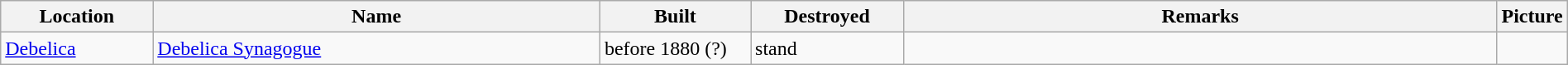<table class="wikitable sortable" width="100%">
<tr>
<th width="10%">Location</th>
<th width="30%">Name</th>
<th width="10%">Built</th>
<th width="10%">Destroyed</th>
<th width="40%" class="unsortable">Remarks</th>
<th width="10%" class="unsortable">Picture</th>
</tr>
<tr>
<td><a href='#'>Debelica</a></td>
<td><a href='#'>Debelica Synagogue</a></td>
<td>before 1880 (?)</td>
<td>stand</td>
<td></td>
<td></td>
</tr>
</table>
